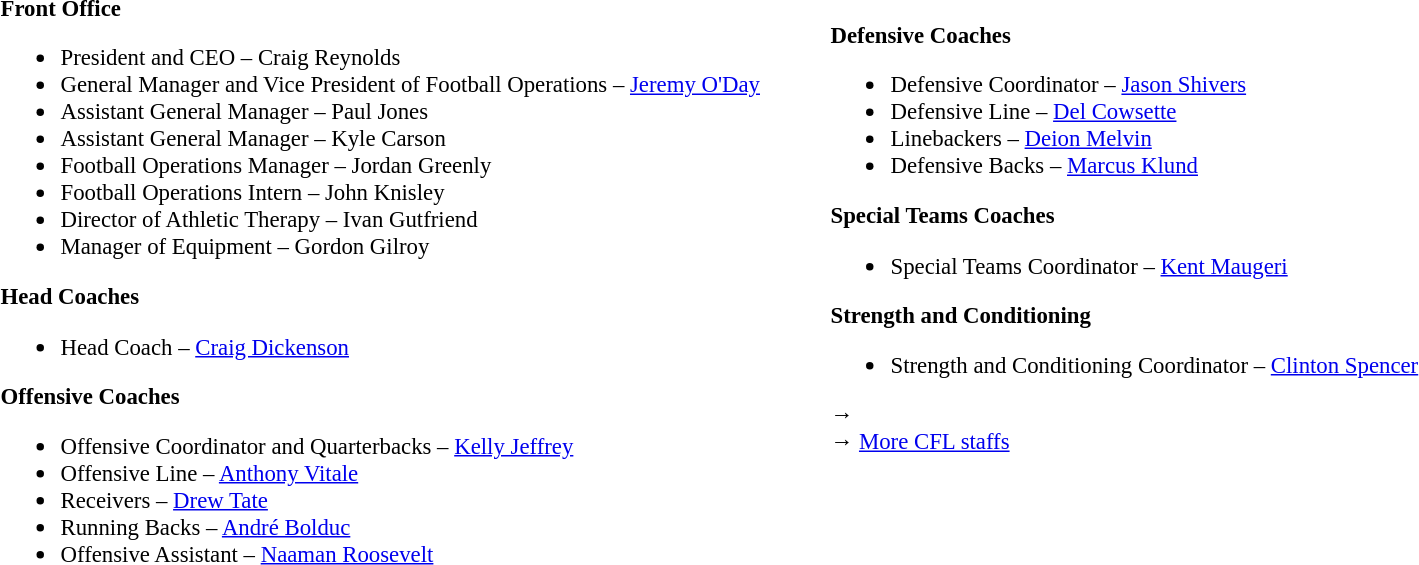<table class="toccolours" style="text-align: left;">
<tr>
<td colspan=7 style="text-align:right;"></td>
</tr>
<tr>
<td style="vertical-align:top;"></td>
<td style="font-size: 95%;vertical-align:top;"><strong>Front Office</strong><br><ul><li>President and CEO – Craig Reynolds</li><li>General Manager and Vice President of Football Operations – <a href='#'>Jeremy O'Day</a></li><li>Assistant General Manager – Paul Jones</li><li>Assistant General Manager – Kyle Carson</li><li>Football Operations Manager – Jordan Greenly</li><li>Football Operations Intern – John Knisley</li><li>Director of Athletic Therapy – Ivan Gutfriend</li><li>Manager of Equipment – Gordon Gilroy</li></ul><strong>Head Coaches</strong><ul><li>Head Coach – <a href='#'>Craig Dickenson</a></li></ul><strong>Offensive Coaches</strong><ul><li>Offensive Coordinator and Quarterbacks – <a href='#'>Kelly Jeffrey</a></li><li>Offensive Line – <a href='#'>Anthony Vitale</a></li><li>Receivers – <a href='#'>Drew Tate</a></li><li>Running Backs – <a href='#'>André Bolduc</a></li><li>Offensive Assistant – <a href='#'>Naaman Roosevelt</a></li></ul></td>
<td width="35"> </td>
<td style="vertical-align:top;"></td>
<td style="font-size: 95%;vertical-align:top;"><br><strong>Defensive Coaches</strong><ul><li>Defensive Coordinator – <a href='#'>Jason Shivers</a></li><li>Defensive Line – <a href='#'>Del Cowsette</a></li><li>Linebackers – <a href='#'>Deion Melvin</a></li><li>Defensive Backs – <a href='#'>Marcus Klund</a></li></ul><strong>Special Teams Coaches</strong><ul><li>Special Teams Coordinator – <a href='#'>Kent Maugeri</a></li></ul><strong>Strength and Conditioning</strong><ul><li>Strength and Conditioning Coordinator – <a href='#'>Clinton Spencer</a></li></ul>→ <span></span><br>
→ <a href='#'>More CFL staffs</a></td>
</tr>
</table>
